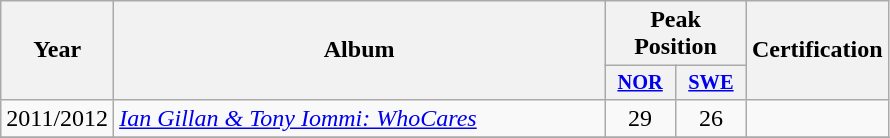<table class="wikitable plainrowheaders" style="text-align:center;" border="1">
<tr>
<th scope="col" rowspan="2">Year</th>
<th scope="col" rowspan="2" style="width:20em;">Album</th>
<th scope="col" colspan="2">Peak Position</th>
<th scope="col" rowspan="2">Certification</th>
</tr>
<tr>
<th scope="col" style="width:3em;font-size:85%;"><a href='#'>NOR</a><br></th>
<th scope="col" style="width:3em;font-size:85%;"><a href='#'>SWE</a><br></th>
</tr>
<tr>
<td>2011/2012</td>
<td style="text-align:left;"><em><a href='#'>Ian Gillan & Tony Iommi: WhoCares</a></em></td>
<td>29</td>
<td>26</td>
<td style="text-align:center;"></td>
</tr>
<tr>
</tr>
</table>
